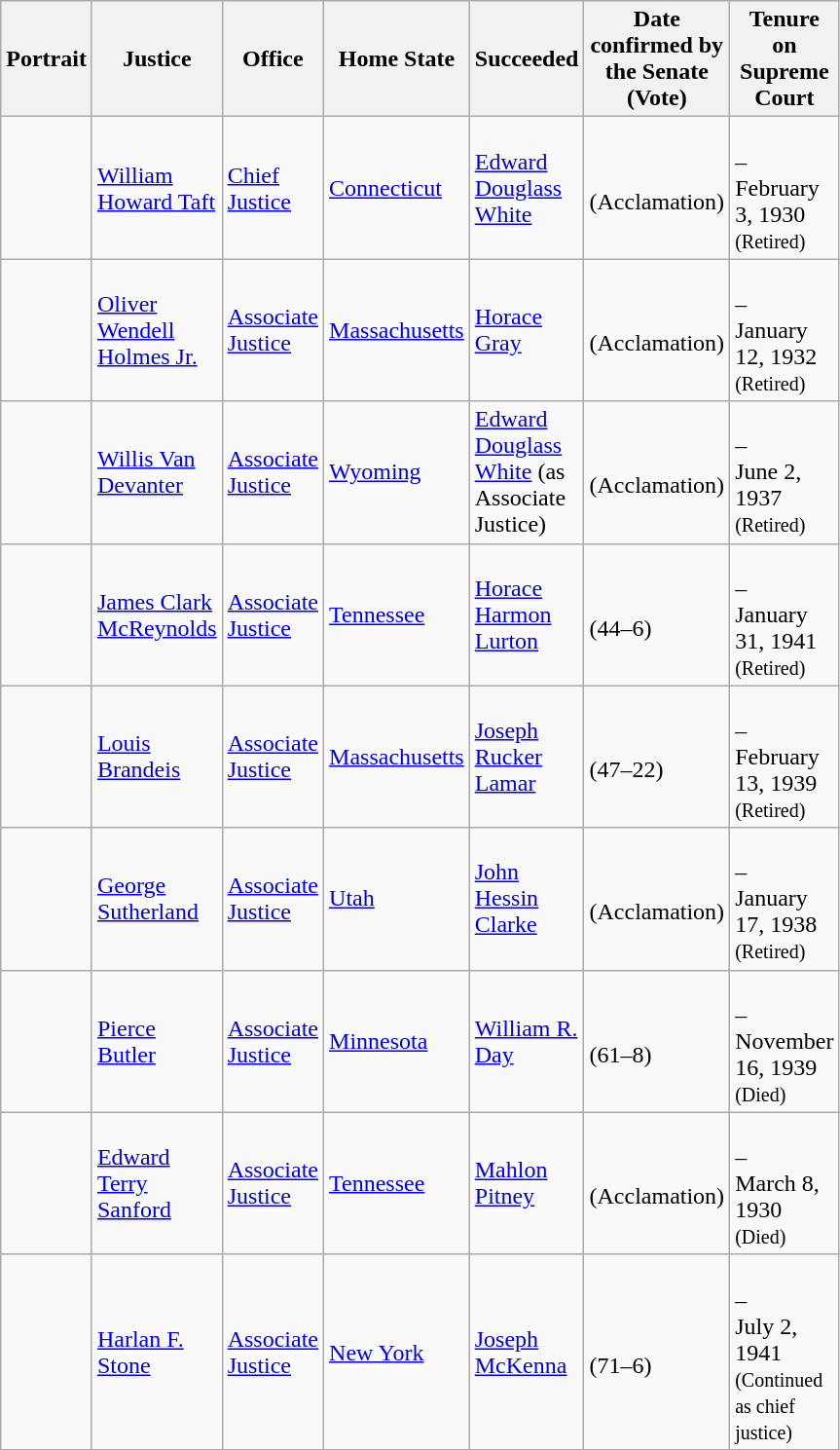<table class="wikitable sortable">
<tr>
<th scope="col" style="width: 10px;">Portrait</th>
<th scope="col" style="width: 10px;">Justice</th>
<th scope="col" style="width: 10px;">Office</th>
<th scope="col" style="width: 10px;">Home State</th>
<th scope="col" style="width: 10px;">Succeeded</th>
<th scope="col" style="width: 10px;">Date confirmed by the Senate<br>(Vote)</th>
<th scope="col" style="width: 10px;">Tenure on Supreme Court</th>
</tr>
<tr>
<td></td>
<td><a href='#'>William Howard Taft</a></td>
<td><a href='#'>Chief Justice</a></td>
<td><a href='#'>Connecticut</a></td>
<td><a href='#'>Edward Douglass White</a></td>
<td><br>(Acclamation)</td>
<td><br>–<br>February 3, 1930<br><small>(Retired)</small></td>
</tr>
<tr>
<td></td>
<td><a href='#'>Oliver Wendell Holmes Jr.</a></td>
<td><a href='#'>Associate Justice</a></td>
<td><a href='#'>Massachusetts</a></td>
<td><a href='#'>Horace Gray</a></td>
<td><br>(Acclamation)</td>
<td><br>–<br>January 12, 1932<br><small>(Retired)</small></td>
</tr>
<tr>
<td></td>
<td><a href='#'>Willis Van Devanter</a></td>
<td><a href='#'>Associate Justice</a></td>
<td><a href='#'>Wyoming</a></td>
<td><a href='#'>Edward Douglass White</a> (as Associate Justice)</td>
<td><br>(Acclamation)</td>
<td><br>–<br>June 2, 1937<br><small>(Retired)</small></td>
</tr>
<tr>
<td></td>
<td><a href='#'>James Clark McReynolds</a></td>
<td><a href='#'>Associate Justice</a></td>
<td><a href='#'>Tennessee</a></td>
<td><a href='#'>Horace Harmon Lurton</a></td>
<td><br>(44–6)</td>
<td><br>–<br>January 31, 1941<br><small>(Retired)</small></td>
</tr>
<tr>
<td></td>
<td><a href='#'>Louis Brandeis</a></td>
<td><a href='#'>Associate Justice</a></td>
<td><a href='#'>Massachusetts</a></td>
<td><a href='#'>Joseph Rucker Lamar</a></td>
<td><br>(47–22)</td>
<td><br>–<br>February 13, 1939<br><small>(Retired)</small></td>
</tr>
<tr>
<td></td>
<td><a href='#'>George Sutherland</a></td>
<td><a href='#'>Associate Justice</a></td>
<td><a href='#'>Utah</a></td>
<td><a href='#'>John Hessin Clarke</a></td>
<td><br>(Acclamation)</td>
<td><br>–<br>January 17, 1938<br><small>(Retired)</small></td>
</tr>
<tr>
<td></td>
<td><a href='#'>Pierce Butler</a></td>
<td><a href='#'>Associate Justice</a></td>
<td><a href='#'>Minnesota</a></td>
<td><a href='#'>William R. Day</a></td>
<td><br>(61–8)</td>
<td><br>–<br>November 16, 1939<br><small>(Died)</small></td>
</tr>
<tr>
<td></td>
<td><a href='#'>Edward Terry Sanford</a></td>
<td><a href='#'>Associate Justice</a></td>
<td><a href='#'>Tennessee</a></td>
<td><a href='#'>Mahlon Pitney</a></td>
<td><br>(Acclamation)</td>
<td><br>–<br>March 8, 1930<br><small>(Died)</small></td>
</tr>
<tr>
<td></td>
<td><a href='#'>Harlan F. Stone</a></td>
<td><a href='#'>Associate Justice</a></td>
<td><a href='#'>New York</a></td>
<td><a href='#'>Joseph McKenna</a></td>
<td><br>(71–6)</td>
<td><br>–<br>July 2, 1941<br><small>(Continued as chief justice)</small></td>
</tr>
<tr>
</tr>
</table>
